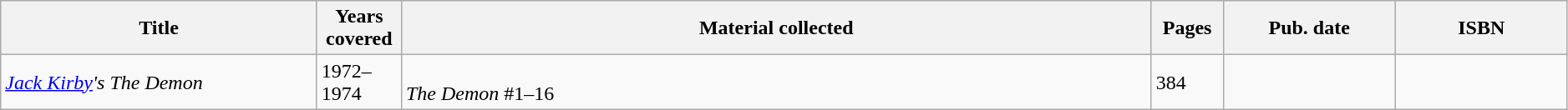<table class="wikitable sortable" width=99%>
<tr>
<th width="245px">Title</th>
<th width="60px">Years covered</th>
<th class="unsortable">Material collected</th>
<th width="50px">Pages</th>
<th width="130px">Pub. date</th>
<th class="unsortable" width="130px">ISBN</th>
</tr>
<tr>
<td><em><a href='#'>Jack Kirby</a>'s The Demon</em></td>
<td>1972–1974</td>
<td><br><em>The Demon</em> #1–16</td>
<td>384</td>
<td></td>
<td> </td>
</tr>
</table>
